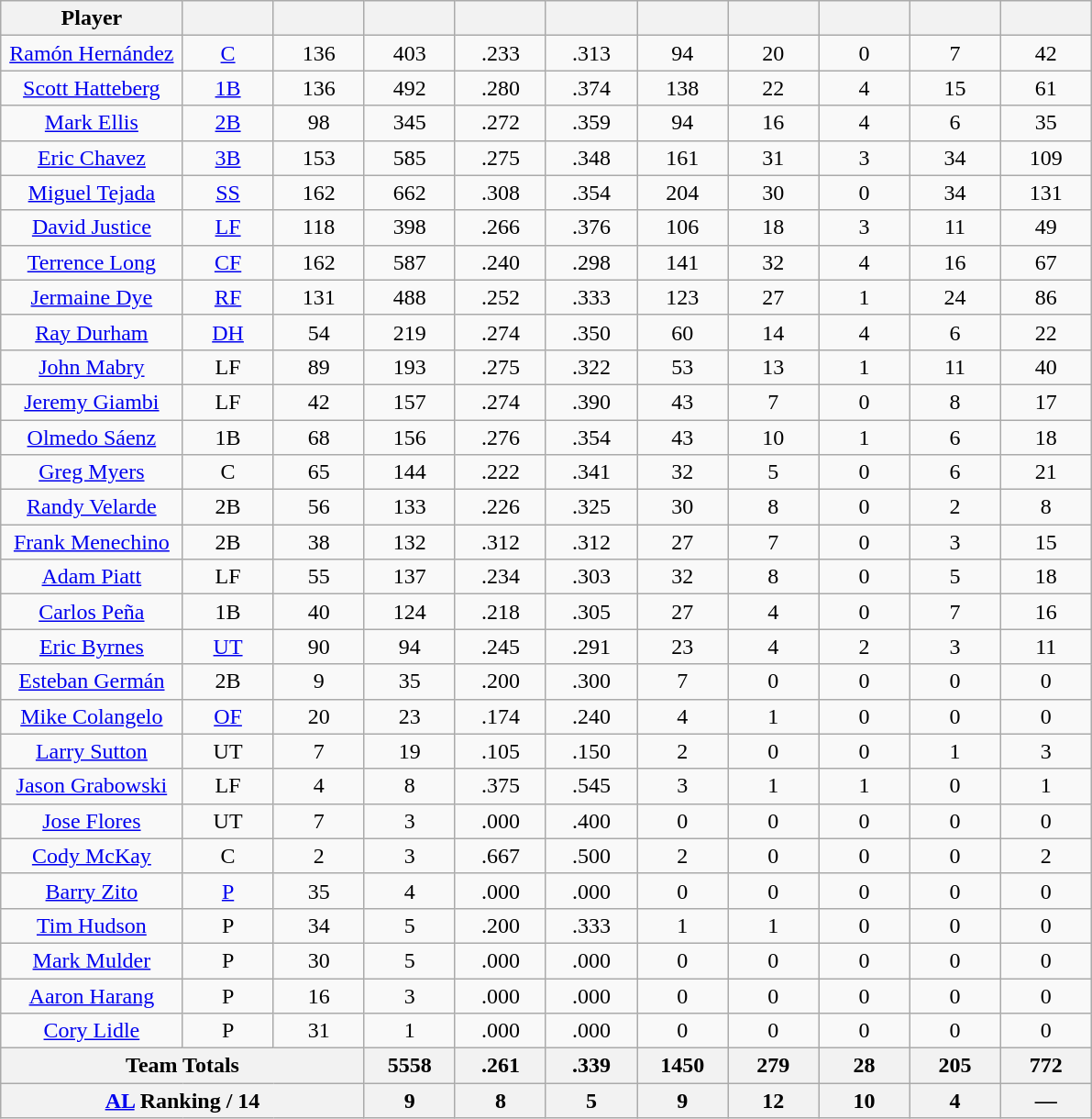<table class="wikitable sortable">
<tr>
<th bgcolor="#DDDDFF" width="16%">Player</th>
<th bgcolor="#DDDDFF" width="8%"></th>
<th bgcolor="#DDDDFF" width="8%"></th>
<th bgcolor="#DDDDFF" width="8%"></th>
<th bgcolor="#DDDDFF" width="8%"></th>
<th bgcolor="#DDDDFF" width="8%"></th>
<th bgcolor="#DDDDFF" width="8%"></th>
<th bgcolor="#DDDDFF" width="8%"></th>
<th bgcolor="#DDDDFF" width="8%"></th>
<th bgcolor="#DDDDFF" width="8%"></th>
<th bgcolor="#DDDDFF" width="8%"></th>
</tr>
<tr align="center">
<td><a href='#'>Ramón Hernández</a></td>
<td><a href='#'>C</a></td>
<td>136</td>
<td>403</td>
<td>.233</td>
<td>.313</td>
<td>94</td>
<td>20</td>
<td>0</td>
<td>7</td>
<td>42</td>
</tr>
<tr align="center">
<td><a href='#'>Scott Hatteberg</a></td>
<td><a href='#'>1B</a></td>
<td>136</td>
<td>492</td>
<td>.280</td>
<td>.374</td>
<td>138</td>
<td>22</td>
<td>4</td>
<td>15</td>
<td>61</td>
</tr>
<tr align="center">
<td><a href='#'>Mark Ellis</a></td>
<td><a href='#'>2B</a></td>
<td>98</td>
<td>345</td>
<td>.272</td>
<td>.359</td>
<td>94</td>
<td>16</td>
<td>4</td>
<td>6</td>
<td>35</td>
</tr>
<tr align="center">
<td><a href='#'>Eric Chavez</a></td>
<td><a href='#'>3B</a></td>
<td>153</td>
<td>585</td>
<td>.275</td>
<td>.348</td>
<td>161</td>
<td>31</td>
<td>3</td>
<td>34</td>
<td>109</td>
</tr>
<tr align="center">
<td><a href='#'>Miguel Tejada</a></td>
<td><a href='#'>SS</a></td>
<td>162</td>
<td>662</td>
<td>.308</td>
<td>.354</td>
<td>204</td>
<td>30</td>
<td>0</td>
<td>34</td>
<td>131</td>
</tr>
<tr align="center">
<td><a href='#'>David Justice</a></td>
<td><a href='#'>LF</a></td>
<td>118</td>
<td>398</td>
<td>.266</td>
<td>.376</td>
<td>106</td>
<td>18</td>
<td>3</td>
<td>11</td>
<td>49</td>
</tr>
<tr align="center">
<td><a href='#'>Terrence Long</a></td>
<td><a href='#'>CF</a></td>
<td>162</td>
<td>587</td>
<td>.240</td>
<td>.298</td>
<td>141</td>
<td>32</td>
<td>4</td>
<td>16</td>
<td>67</td>
</tr>
<tr align="center">
<td><a href='#'>Jermaine Dye</a></td>
<td><a href='#'>RF</a></td>
<td>131</td>
<td>488</td>
<td>.252</td>
<td>.333</td>
<td>123</td>
<td>27</td>
<td>1</td>
<td>24</td>
<td>86</td>
</tr>
<tr align="center">
<td><a href='#'>Ray Durham</a></td>
<td><a href='#'>DH</a></td>
<td>54</td>
<td>219</td>
<td>.274</td>
<td>.350</td>
<td>60</td>
<td>14</td>
<td>4</td>
<td>6</td>
<td>22</td>
</tr>
<tr align="center">
<td><a href='#'>John Mabry</a></td>
<td>LF</td>
<td>89</td>
<td>193</td>
<td>.275</td>
<td>.322</td>
<td>53</td>
<td>13</td>
<td>1</td>
<td>11</td>
<td>40</td>
</tr>
<tr align="center">
<td><a href='#'>Jeremy Giambi</a></td>
<td>LF</td>
<td>42</td>
<td>157</td>
<td>.274</td>
<td>.390</td>
<td>43</td>
<td>7</td>
<td>0</td>
<td>8</td>
<td>17</td>
</tr>
<tr align="center">
<td><a href='#'>Olmedo Sáenz</a></td>
<td>1B</td>
<td>68</td>
<td>156</td>
<td>.276</td>
<td>.354</td>
<td>43</td>
<td>10</td>
<td>1</td>
<td>6</td>
<td>18</td>
</tr>
<tr align="center">
<td><a href='#'>Greg Myers</a></td>
<td>C</td>
<td>65</td>
<td>144</td>
<td>.222</td>
<td>.341</td>
<td>32</td>
<td>5</td>
<td>0</td>
<td>6</td>
<td>21</td>
</tr>
<tr align="center">
<td><a href='#'>Randy Velarde</a></td>
<td>2B</td>
<td>56</td>
<td>133</td>
<td>.226</td>
<td>.325</td>
<td>30</td>
<td>8</td>
<td>0</td>
<td>2</td>
<td>8</td>
</tr>
<tr align="center">
<td><a href='#'>Frank Menechino</a></td>
<td>2B</td>
<td>38</td>
<td>132</td>
<td>.312</td>
<td>.312</td>
<td>27</td>
<td>7</td>
<td>0</td>
<td>3</td>
<td>15</td>
</tr>
<tr align="center">
<td><a href='#'>Adam Piatt</a></td>
<td>LF</td>
<td>55</td>
<td>137</td>
<td>.234</td>
<td>.303</td>
<td>32</td>
<td>8</td>
<td>0</td>
<td>5</td>
<td>18</td>
</tr>
<tr align="center">
<td><a href='#'>Carlos Peña</a></td>
<td>1B</td>
<td>40</td>
<td>124</td>
<td>.218</td>
<td>.305</td>
<td>27</td>
<td>4</td>
<td>0</td>
<td>7</td>
<td>16</td>
</tr>
<tr align="center">
<td><a href='#'>Eric Byrnes</a></td>
<td><a href='#'>UT</a></td>
<td>90</td>
<td>94</td>
<td>.245</td>
<td>.291</td>
<td>23</td>
<td>4</td>
<td>2</td>
<td>3</td>
<td>11</td>
</tr>
<tr align="center">
<td><a href='#'>Esteban Germán</a></td>
<td>2B</td>
<td>9</td>
<td>35</td>
<td>.200</td>
<td>.300</td>
<td>7</td>
<td>0</td>
<td>0</td>
<td>0</td>
<td>0</td>
</tr>
<tr align="center">
<td><a href='#'>Mike Colangelo</a></td>
<td><a href='#'>OF</a></td>
<td>20</td>
<td>23</td>
<td>.174</td>
<td>.240</td>
<td>4</td>
<td>1</td>
<td>0</td>
<td>0</td>
<td>0</td>
</tr>
<tr align="center">
<td><a href='#'>Larry Sutton</a></td>
<td>UT</td>
<td>7</td>
<td>19</td>
<td>.105</td>
<td>.150</td>
<td>2</td>
<td>0</td>
<td>0</td>
<td>1</td>
<td>3</td>
</tr>
<tr align="center">
<td><a href='#'>Jason Grabowski</a></td>
<td>LF</td>
<td>4</td>
<td>8</td>
<td>.375</td>
<td>.545</td>
<td>3</td>
<td>1</td>
<td>1</td>
<td>0</td>
<td>1</td>
</tr>
<tr align="center">
<td><a href='#'>Jose Flores</a></td>
<td>UT</td>
<td>7</td>
<td>3</td>
<td>.000</td>
<td>.400</td>
<td>0</td>
<td>0</td>
<td>0</td>
<td>0</td>
<td>0</td>
</tr>
<tr align="center">
<td><a href='#'>Cody McKay</a></td>
<td>C</td>
<td>2</td>
<td>3</td>
<td>.667</td>
<td>.500</td>
<td>2</td>
<td>0</td>
<td>0</td>
<td>0</td>
<td>2</td>
</tr>
<tr align="center">
<td><a href='#'>Barry Zito</a></td>
<td><a href='#'>P</a></td>
<td>35</td>
<td>4</td>
<td>.000</td>
<td>.000</td>
<td>0</td>
<td>0</td>
<td>0</td>
<td>0</td>
<td>0</td>
</tr>
<tr align="center">
<td><a href='#'>Tim Hudson</a></td>
<td>P</td>
<td>34</td>
<td>5</td>
<td>.200</td>
<td>.333</td>
<td>1</td>
<td>1</td>
<td>0</td>
<td>0</td>
<td>0</td>
</tr>
<tr align="center">
<td><a href='#'>Mark Mulder</a></td>
<td>P</td>
<td>30</td>
<td>5</td>
<td>.000</td>
<td>.000</td>
<td>0</td>
<td>0</td>
<td>0</td>
<td>0</td>
<td>0</td>
</tr>
<tr align="center">
<td><a href='#'>Aaron Harang</a></td>
<td>P</td>
<td>16</td>
<td>3</td>
<td>.000</td>
<td>.000</td>
<td>0</td>
<td>0</td>
<td>0</td>
<td>0</td>
<td>0</td>
</tr>
<tr align="center">
<td><a href='#'>Cory Lidle</a></td>
<td>P</td>
<td>31</td>
<td>1</td>
<td>.000</td>
<td>.000</td>
<td>0</td>
<td>0</td>
<td>0</td>
<td>0</td>
<td>0</td>
</tr>
<tr>
<th colspan="3">Team Totals</th>
<th>5558</th>
<th>.261</th>
<th>.339</th>
<th>1450</th>
<th>279</th>
<th>28</th>
<th>205</th>
<th>772</th>
</tr>
<tr>
<th colspan="3"><a href='#'>AL</a> Ranking / 14</th>
<th>9</th>
<th>8</th>
<th>5</th>
<th>9</th>
<th>12</th>
<th>10</th>
<th>4</th>
<th>—</th>
</tr>
</table>
